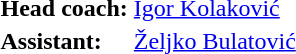<table>
<tr>
<td><strong>Head coach:</strong></td>
<td><a href='#'>Igor Kolaković</a></td>
</tr>
<tr>
<td><strong>Assistant:</strong></td>
<td><a href='#'>Željko Bulatović</a></td>
</tr>
</table>
